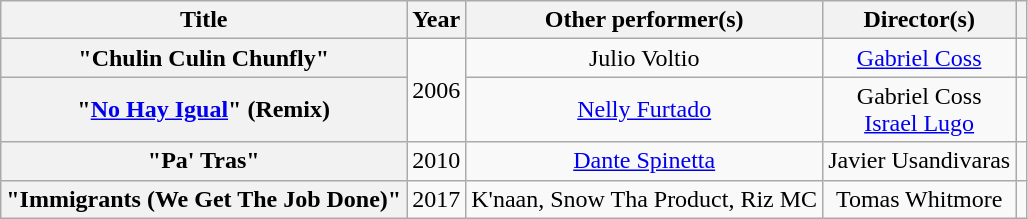<table class="wikitable plainrowheaders" style="text-align:center;">
<tr>
<th>Title</th>
<th>Year</th>
<th>Other performer(s)</th>
<th>Director(s)</th>
<th></th>
</tr>
<tr>
<th scope="row">"Chulin Culin Chunfly"</th>
<td rowspan="2">2006</td>
<td>Julio Voltio</td>
<td><a href='#'>Gabriel Coss</a></td>
<td></td>
</tr>
<tr>
<th scope="row">"<a href='#'>No Hay Igual</a>" (Remix)</th>
<td><a href='#'>Nelly Furtado</a></td>
<td>Gabriel Coss<br><a href='#'>Israel Lugo</a></td>
<td></td>
</tr>
<tr>
<th scope="row">"Pa' Tras"</th>
<td>2010</td>
<td><a href='#'>Dante Spinetta</a></td>
<td>Javier Usandivaras</td>
<td></td>
</tr>
<tr>
<th scope="row">"Immigrants (We Get The Job Done)"</th>
<td>2017</td>
<td>K'naan, Snow Tha Product, Riz MC</td>
<td>Tomas Whitmore</td>
<td></td>
</tr>
</table>
